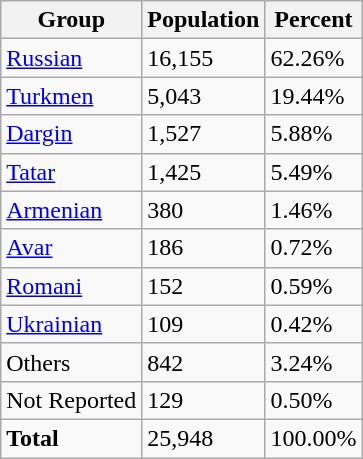<table class="wikitable">
<tr>
<th>Group</th>
<th>Population</th>
<th>Percent</th>
</tr>
<tr>
<td><a href='#'>Russian</a></td>
<td>16,155</td>
<td>62.26%</td>
</tr>
<tr>
<td><a href='#'>Turkmen</a></td>
<td>5,043</td>
<td>19.44%</td>
</tr>
<tr>
<td><a href='#'>Dargin</a></td>
<td>1,527</td>
<td>5.88%</td>
</tr>
<tr>
<td><a href='#'>Tatar</a></td>
<td>1,425</td>
<td>5.49%</td>
</tr>
<tr>
<td><a href='#'>Armenian</a></td>
<td>380</td>
<td>1.46%</td>
</tr>
<tr>
<td><a href='#'>Avar</a></td>
<td>186</td>
<td>0.72%</td>
</tr>
<tr>
<td><a href='#'>Romani</a></td>
<td>152</td>
<td>0.59%</td>
</tr>
<tr>
<td><a href='#'>Ukrainian</a></td>
<td>109</td>
<td>0.42%</td>
</tr>
<tr>
<td>Others</td>
<td>842</td>
<td>3.24%</td>
</tr>
<tr>
<td>Not Reported</td>
<td>129</td>
<td>0.50%</td>
</tr>
<tr>
<td><strong>Total</strong></td>
<td>25,948</td>
<td>100.00%</td>
</tr>
</table>
